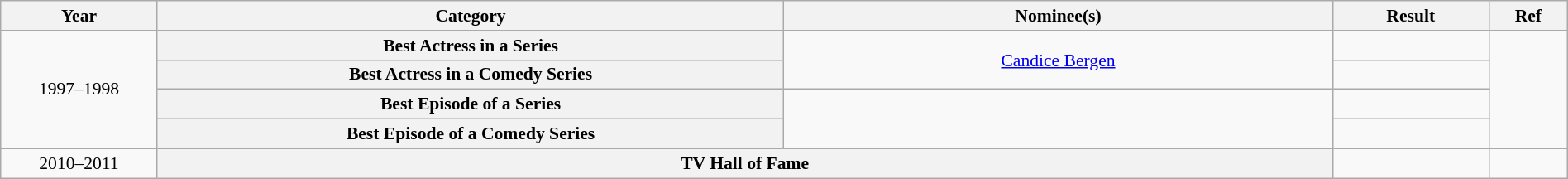<table class="wikitable plainrowheaders" style="font-size: 90%; text-align:center" width=100%>
<tr>
<th scope="col" width="10%">Year</th>
<th scope="col" width="40%">Category</th>
<th scope="col" width="35%">Nominee(s)</th>
<th scope="col" width="10%">Result</th>
<th scope="col" width="5%">Ref</th>
</tr>
<tr>
<td rowspan="4">1997–1998</td>
<th scope="row" style="text-align:center">Best Actress in a Series</th>
<td rowspan="2"><a href='#'>Candice Bergen</a></td>
<td></td>
<td rowspan="4"></td>
</tr>
<tr>
<th scope="row" style="text-align:center">Best Actress in a Comedy Series</th>
<td></td>
</tr>
<tr>
<th scope="row" style="text-align:center">Best Episode of a Series</th>
<td rowspan="2"></td>
<td></td>
</tr>
<tr>
<th scope="row" style="text-align:center">Best Episode of a Comedy Series</th>
<td></td>
</tr>
<tr>
<td>2010–2011</td>
<th scope="row" style="text-align:center" colspan="2">TV Hall of Fame</th>
<td></td>
<td></td>
</tr>
</table>
